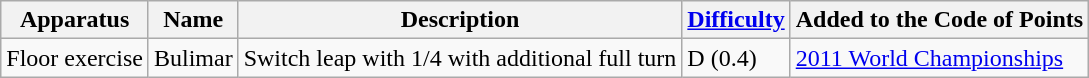<table class="wikitable">
<tr>
<th>Apparatus</th>
<th>Name</th>
<th>Description</th>
<th><a href='#'>Difficulty</a></th>
<th>Added to the Code of Points</th>
</tr>
<tr>
<td>Floor exercise</td>
<td>Bulimar</td>
<td>Switch leap with 1/4 with additional full turn</td>
<td>D (0.4)</td>
<td><a href='#'>2011 World Championships</a></td>
</tr>
</table>
